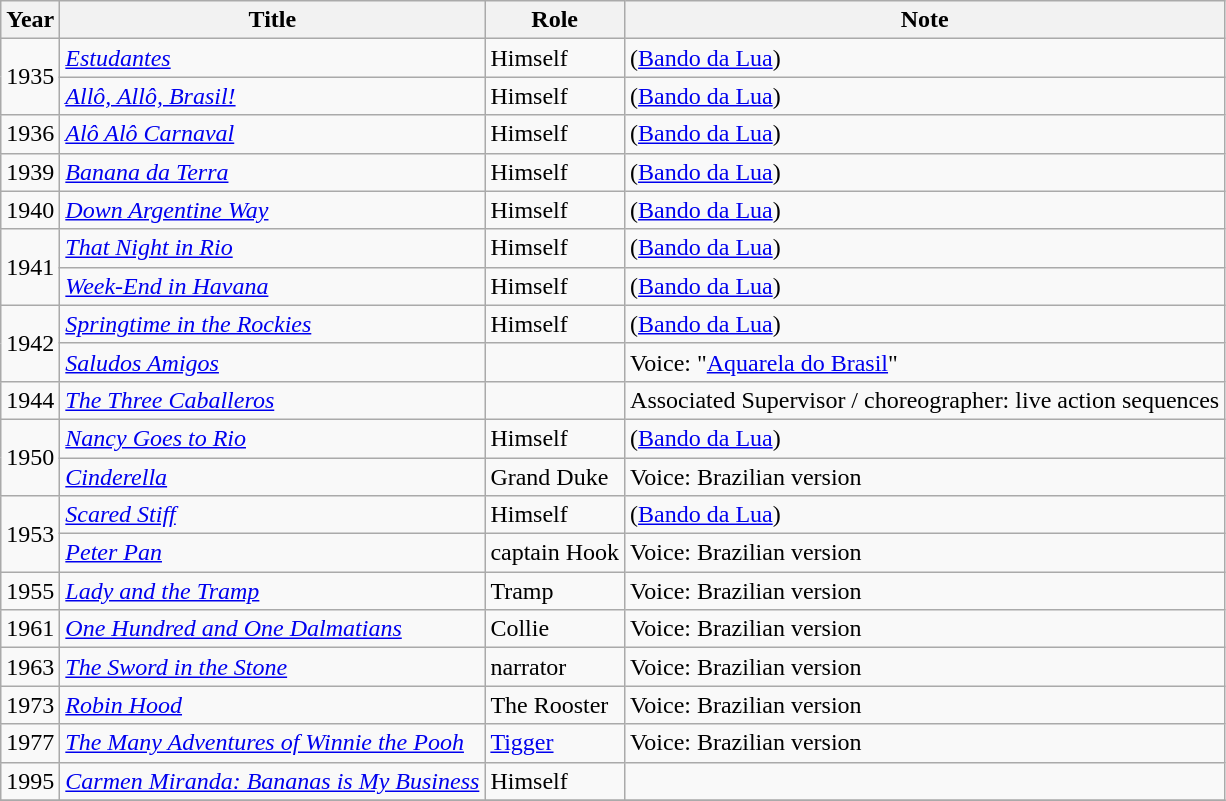<table class="wikitable">
<tr>
<th>Year</th>
<th>Title</th>
<th>Role</th>
<th>Note</th>
</tr>
<tr>
<td rowspan="2">1935</td>
<td><em><a href='#'>Estudantes</a></em></td>
<td>Himself</td>
<td>(<a href='#'>Bando da Lua</a>)</td>
</tr>
<tr>
<td><em><a href='#'>Allô, Allô, Brasil!</a></em></td>
<td>Himself</td>
<td>(<a href='#'>Bando da Lua</a>)</td>
</tr>
<tr>
<td>1936</td>
<td><em><a href='#'>Alô Alô Carnaval</a></em></td>
<td>Himself</td>
<td>(<a href='#'>Bando da Lua</a>)</td>
</tr>
<tr>
<td>1939</td>
<td><em><a href='#'>Banana da Terra</a></em></td>
<td>Himself</td>
<td>(<a href='#'>Bando da Lua</a>)</td>
</tr>
<tr>
<td>1940</td>
<td><em><a href='#'>Down Argentine Way</a></em></td>
<td>Himself</td>
<td>(<a href='#'>Bando da Lua</a>)</td>
</tr>
<tr>
<td rowspan="2">1941</td>
<td><em><a href='#'>That Night in Rio</a></em></td>
<td>Himself</td>
<td>(<a href='#'>Bando da Lua</a>)</td>
</tr>
<tr>
<td><em><a href='#'>Week-End in Havana</a></em></td>
<td>Himself</td>
<td>(<a href='#'>Bando da Lua</a>)</td>
</tr>
<tr>
<td rowspan="2">1942</td>
<td><em><a href='#'>Springtime in the Rockies</a></em></td>
<td>Himself</td>
<td>(<a href='#'>Bando da Lua</a>)</td>
</tr>
<tr>
<td><em><a href='#'>Saludos Amigos</a></em></td>
<td></td>
<td>Voice: "<a href='#'>Aquarela do Brasil</a>"</td>
</tr>
<tr>
<td>1944</td>
<td><em><a href='#'>The Three Caballeros</a></em></td>
<td></td>
<td>Associated Supervisor / choreographer: live action sequences</td>
</tr>
<tr>
<td rowspan="2">1950</td>
<td><em><a href='#'>Nancy Goes to Rio</a></em></td>
<td>Himself</td>
<td>(<a href='#'>Bando da Lua</a>)</td>
</tr>
<tr>
<td><em><a href='#'>Cinderella</a></em></td>
<td>Grand Duke</td>
<td>Voice: Brazilian version</td>
</tr>
<tr>
<td rowspan="2">1953</td>
<td><em><a href='#'>Scared Stiff</a></em></td>
<td>Himself</td>
<td>(<a href='#'>Bando da Lua</a>)</td>
</tr>
<tr>
<td><em><a href='#'>Peter Pan</a></em></td>
<td>captain Hook</td>
<td>Voice: Brazilian version</td>
</tr>
<tr>
<td>1955</td>
<td><em><a href='#'>Lady and the Tramp</a></em></td>
<td>Tramp</td>
<td>Voice: Brazilian version</td>
</tr>
<tr>
<td>1961</td>
<td><em><a href='#'>One Hundred and One Dalmatians</a></em></td>
<td>Collie</td>
<td>Voice: Brazilian version</td>
</tr>
<tr>
<td>1963</td>
<td><em><a href='#'>The Sword in the Stone</a></em></td>
<td>narrator</td>
<td>Voice: Brazilian version</td>
</tr>
<tr>
<td>1973</td>
<td><em><a href='#'>Robin Hood</a></em></td>
<td>The Rooster</td>
<td>Voice: Brazilian version</td>
</tr>
<tr>
<td>1977</td>
<td><em><a href='#'>The Many Adventures of Winnie the Pooh</a></em></td>
<td><a href='#'>Tigger</a></td>
<td>Voice: Brazilian version</td>
</tr>
<tr>
<td>1995</td>
<td><em><a href='#'>Carmen Miranda: Bananas is My Business</a></em></td>
<td>Himself</td>
<td></td>
</tr>
<tr>
</tr>
</table>
